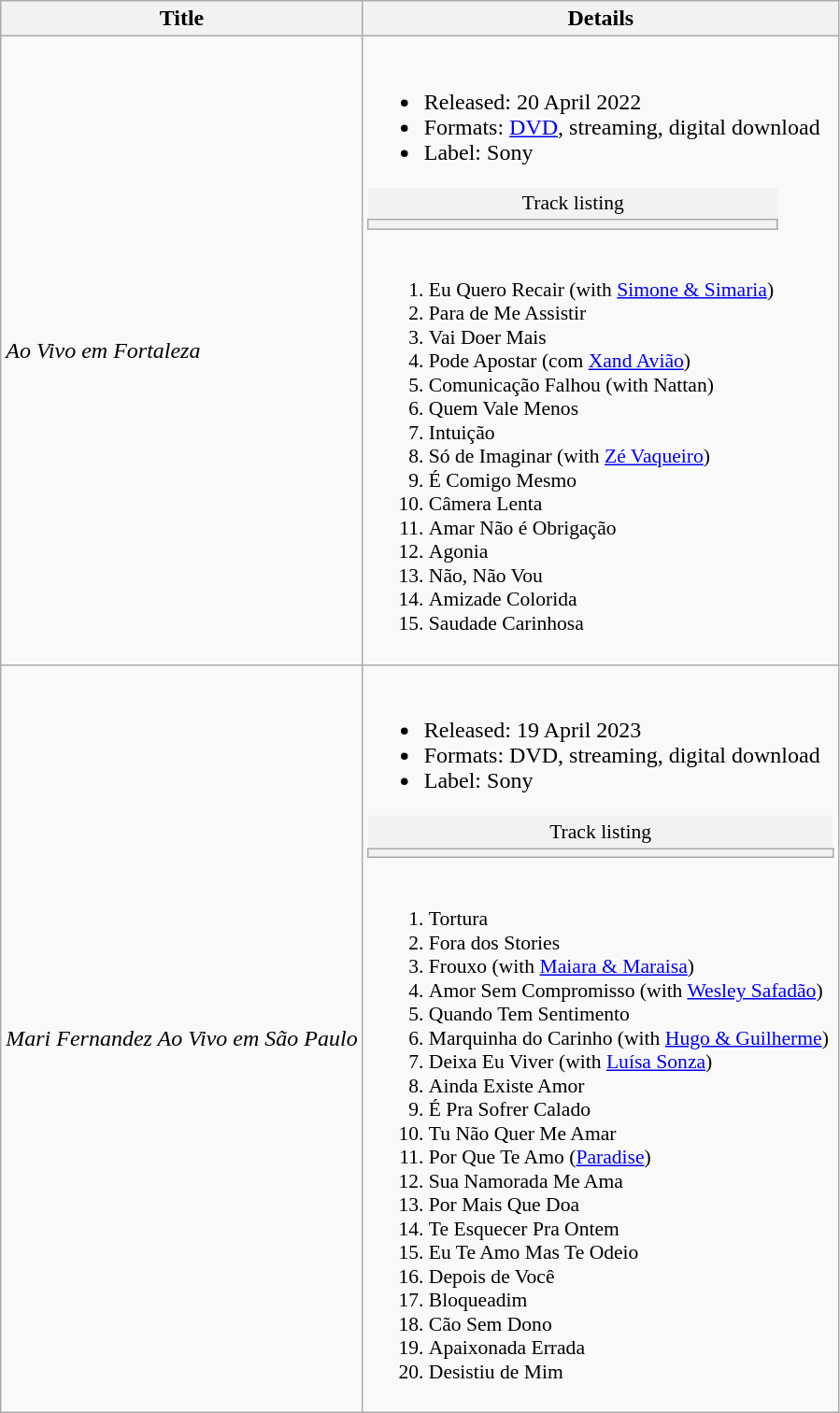<table class="wikitable">
<tr>
<th>Title</th>
<th>Details</th>
</tr>
<tr>
<td><em>Ao Vivo em Fortaleza</em></td>
<td><br><ul><li>Released: 20 April 2022</li><li>Formats: <a href='#'>DVD</a>, streaming, digital download</li><li>Label: Sony</li></ul><table class="wikitable collapsible collapsed" style="font-size:90%; margin:0; padding:0; border:transparent none;">
<tr>
<th style="border:transparent none; font-weight:normal;">      Track listing      </th>
</tr>
<tr>
<th></th>
</tr>
<tr>
<td style="border:transparent none;"><br><ol><li>Eu Quero Recair (with <a href='#'>Simone & Simaria</a>)</li><li>Para de Me Assistir</li><li>Vai Doer Mais</li><li>Pode Apostar (com <a href='#'>Xand Avião</a>)</li><li>Comunicação Falhou (with Nattan)</li><li>Quem Vale Menos</li><li>Intuição</li><li>Só de Imaginar (with <a href='#'>Zé Vaqueiro</a>)</li><li>É Comigo Mesmo</li><li>Câmera Lenta</li><li>Amar Não é Obrigação</li><li>Agonia</li><li>Não, Não Vou</li><li>Amizade Colorida</li><li>Saudade Carinhosa</li></ol></td>
</tr>
</table>
</td>
</tr>
<tr>
<td><em>Mari Fernandez Ao Vivo em São Paulo</em></td>
<td><br><ul><li>Released: 19 April 2023</li><li>Formats: DVD, streaming, digital download</li><li>Label: Sony</li></ul><table class="wikitable collapsible collapsed" style="font-size:90%; margin:0; padding:0; border:transparent none;">
<tr>
<th style="border:transparent none; font-weight:normal;">      Track listing      </th>
</tr>
<tr>
<th></th>
</tr>
<tr>
<td style="border:transparent none;"><br><ol><li>Tortura</li><li>Fora dos Stories</li><li>Frouxo (with <a href='#'>Maiara & Maraisa</a>)</li><li>Amor Sem Compromisso (with <a href='#'>Wesley Safadão</a>)</li><li>Quando Tem Sentimento</li><li>Marquinha do Carinho (with <a href='#'>Hugo & Guilherme</a>)</li><li>Deixa Eu Viver (with <a href='#'>Luísa Sonza</a>)</li><li>Ainda Existe Amor</li><li>É Pra Sofrer Calado</li><li>Tu Não Quer Me Amar</li><li>Por Que Te Amo (<a href='#'>Paradise</a>)</li><li>Sua Namorada Me Ama</li><li>Por Mais Que Doa</li><li>Te Esquecer Pra Ontem</li><li>Eu Te Amo Mas Te Odeio</li><li>Depois de Você</li><li>Bloqueadim</li><li>Cão Sem Dono</li><li>Apaixonada Errada</li><li>Desistiu de Mim</li></ol></td>
</tr>
</table>
</td>
</tr>
</table>
